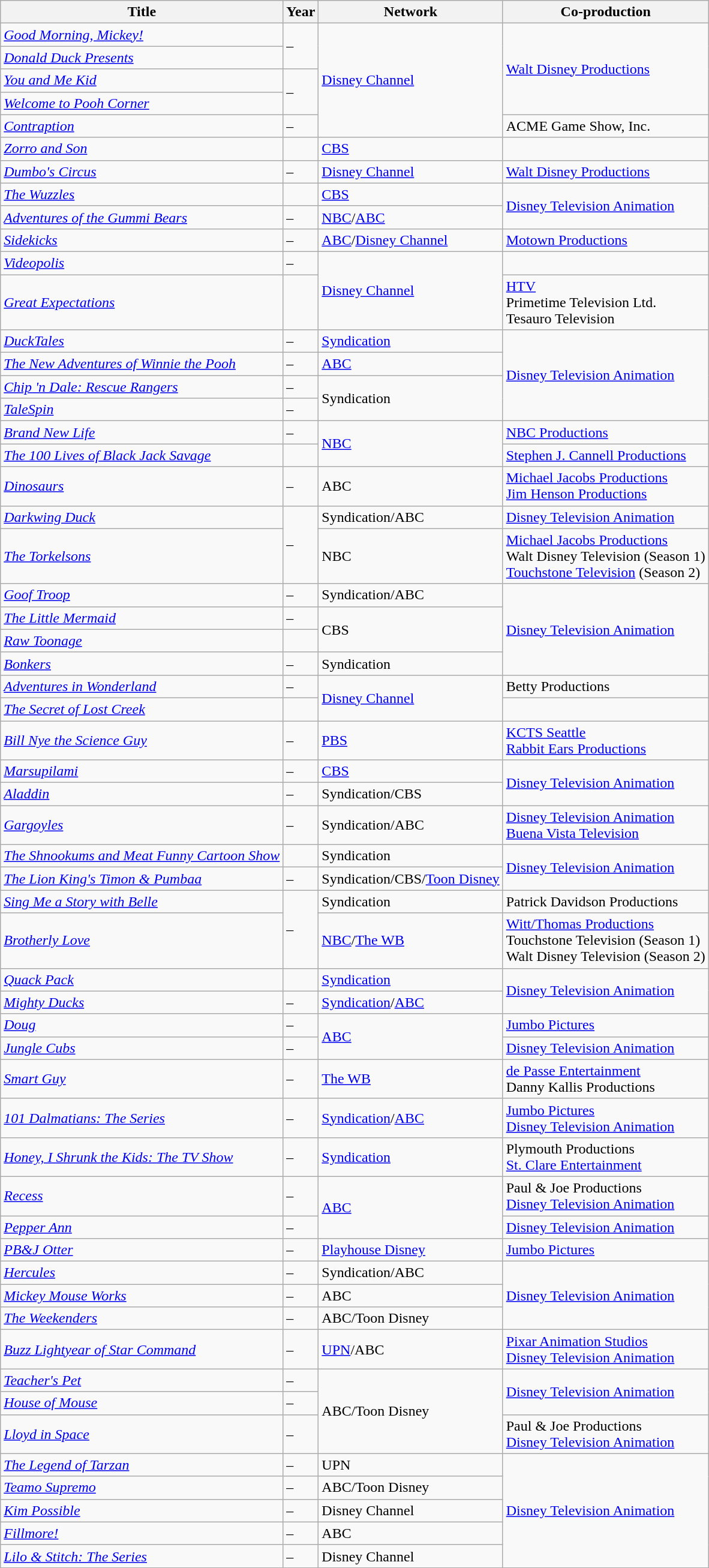<table class="wikitable sortable">
<tr>
<th>Title</th>
<th>Year</th>
<th>Network</th>
<th>Co-production</th>
</tr>
<tr>
<td><em><a href='#'>Good Morning, Mickey!</a></em></td>
<td rowspan="2">–</td>
<td rowspan="5"><a href='#'>Disney Channel</a></td>
<td rowspan="4"><a href='#'>Walt Disney Productions</a></td>
</tr>
<tr>
<td><em><a href='#'>Donald Duck Presents</a></em></td>
</tr>
<tr>
<td><em><a href='#'>You and Me Kid</a></em></td>
<td rowspan="2">–</td>
</tr>
<tr>
<td><em><a href='#'>Welcome to Pooh Corner</a></em></td>
</tr>
<tr>
<td><em><a href='#'>Contraption</a></em></td>
<td>–</td>
<td>ACME Game Show, Inc.</td>
</tr>
<tr>
<td><em><a href='#'>Zorro and Son</a></em></td>
<td></td>
<td><a href='#'>CBS</a></td>
<td></td>
</tr>
<tr>
<td><em><a href='#'>Dumbo's Circus</a></em></td>
<td>–</td>
<td><a href='#'>Disney Channel</a></td>
<td><a href='#'>Walt Disney Productions</a></td>
</tr>
<tr>
<td><em><a href='#'>The Wuzzles</a></em></td>
<td></td>
<td><a href='#'>CBS</a></td>
<td rowspan="2"><a href='#'>Disney Television Animation</a></td>
</tr>
<tr>
<td><em><a href='#'>Adventures of the Gummi Bears</a></em></td>
<td>–</td>
<td><a href='#'>NBC</a>/<a href='#'>ABC</a></td>
</tr>
<tr>
<td><em><a href='#'>Sidekicks</a></em></td>
<td>–</td>
<td><a href='#'>ABC</a>/<a href='#'>Disney Channel</a></td>
<td><a href='#'>Motown Productions</a></td>
</tr>
<tr>
<td><em><a href='#'>Videopolis</a></em></td>
<td>–</td>
<td rowspan="2"><a href='#'>Disney Channel</a></td>
<td></td>
</tr>
<tr>
<td><em><a href='#'>Great Expectations</a></em></td>
<td></td>
<td><a href='#'>HTV</a><br>Primetime Television Ltd.<br>Tesauro Television</td>
</tr>
<tr>
<td><em><a href='#'>DuckTales</a></em></td>
<td>–</td>
<td><a href='#'>Syndication</a></td>
<td rowspan="4"><a href='#'>Disney Television Animation</a></td>
</tr>
<tr>
<td><em><a href='#'>The New Adventures of Winnie the Pooh</a></em></td>
<td>–</td>
<td><a href='#'>ABC</a></td>
</tr>
<tr>
<td><em><a href='#'>Chip 'n Dale: Rescue Rangers</a></em></td>
<td>–</td>
<td rowspan="2">Syndication</td>
</tr>
<tr>
<td><em><a href='#'>TaleSpin</a></em></td>
<td>–</td>
</tr>
<tr>
<td><em><a href='#'>Brand New Life</a></em></td>
<td>–</td>
<td rowspan="2"><a href='#'>NBC</a></td>
<td><a href='#'>NBC Productions</a></td>
</tr>
<tr>
<td><em><a href='#'>The 100 Lives of Black Jack Savage</a></em></td>
<td></td>
<td><a href='#'>Stephen J. Cannell Productions</a></td>
</tr>
<tr>
<td><em><a href='#'>Dinosaurs</a></em></td>
<td>–</td>
<td>ABC</td>
<td><a href='#'>Michael Jacobs Productions</a><br><a href='#'>Jim Henson Productions</a></td>
</tr>
<tr>
<td><em><a href='#'>Darkwing Duck</a></em></td>
<td rowspan="2">–</td>
<td>Syndication/ABC</td>
<td><a href='#'>Disney Television Animation</a></td>
</tr>
<tr>
<td><em><a href='#'>The Torkelsons</a></em></td>
<td>NBC</td>
<td><a href='#'>Michael Jacobs Productions</a><br>Walt Disney Television (Season 1)<br><a href='#'>Touchstone Television</a> (Season 2)</td>
</tr>
<tr>
<td><em><a href='#'>Goof Troop</a></em></td>
<td>–</td>
<td>Syndication/ABC</td>
<td rowspan="4"><a href='#'>Disney Television Animation</a></td>
</tr>
<tr>
<td><em><a href='#'>The Little Mermaid</a></em></td>
<td>–</td>
<td rowspan="2">CBS</td>
</tr>
<tr>
<td><em><a href='#'>Raw Toonage</a></em></td>
<td></td>
</tr>
<tr>
<td><em><a href='#'>Bonkers</a></em></td>
<td>–</td>
<td>Syndication</td>
</tr>
<tr>
<td><em><a href='#'>Adventures in Wonderland</a></em></td>
<td>–</td>
<td rowspan="2"><a href='#'>Disney Channel</a></td>
<td>Betty Productions</td>
</tr>
<tr>
<td><em><a href='#'>The Secret of Lost Creek</a></em></td>
<td></td>
<td></td>
</tr>
<tr>
<td><em><a href='#'>Bill Nye the Science Guy</a></em></td>
<td>–</td>
<td><a href='#'>PBS</a></td>
<td><a href='#'>KCTS Seattle</a><br><a href='#'>Rabbit Ears Productions</a></td>
</tr>
<tr>
<td><em><a href='#'>Marsupilami</a></em></td>
<td>–</td>
<td><a href='#'>CBS</a></td>
<td rowspan="2"><a href='#'>Disney Television Animation</a></td>
</tr>
<tr>
<td><em><a href='#'>Aladdin</a></em></td>
<td>–</td>
<td>Syndication/CBS</td>
</tr>
<tr>
<td><em><a href='#'>Gargoyles</a></em></td>
<td>–</td>
<td>Syndication/ABC</td>
<td><a href='#'>Disney Television Animation</a><br><a href='#'>Buena Vista Television</a></td>
</tr>
<tr>
<td><em><a href='#'>The Shnookums and Meat Funny Cartoon Show</a></em></td>
<td></td>
<td>Syndication</td>
<td rowspan="2"><a href='#'>Disney Television Animation</a></td>
</tr>
<tr>
<td><em><a href='#'>The Lion King's Timon & Pumbaa</a></em></td>
<td>–</td>
<td>Syndication/CBS/<a href='#'>Toon Disney</a></td>
</tr>
<tr>
<td><em><a href='#'>Sing Me a Story with Belle</a></em></td>
<td rowspan="2">–</td>
<td>Syndication</td>
<td>Patrick Davidson Productions</td>
</tr>
<tr>
<td><em><a href='#'>Brotherly Love</a></em></td>
<td><a href='#'>NBC</a>/<a href='#'>The WB</a></td>
<td><a href='#'>Witt/Thomas Productions</a><br>Touchstone Television (Season 1)<br>Walt Disney Television (Season 2)</td>
</tr>
<tr>
<td><em><a href='#'>Quack Pack</a></em></td>
<td></td>
<td><a href='#'>Syndication</a></td>
<td rowspan="2"><a href='#'>Disney Television Animation</a></td>
</tr>
<tr>
<td><em><a href='#'>Mighty Ducks</a></em></td>
<td>–</td>
<td><a href='#'>Syndication</a>/<a href='#'>ABC</a></td>
</tr>
<tr>
<td><em><a href='#'>Doug</a></em></td>
<td>–</td>
<td rowspan="2"><a href='#'>ABC</a></td>
<td><a href='#'>Jumbo Pictures</a></td>
</tr>
<tr>
<td><em><a href='#'>Jungle Cubs</a></em></td>
<td>–</td>
<td><a href='#'>Disney Television Animation</a></td>
</tr>
<tr>
<td><em><a href='#'>Smart Guy</a></em></td>
<td>–</td>
<td><a href='#'>The WB</a></td>
<td><a href='#'>de Passe Entertainment</a><br>Danny Kallis Productions</td>
</tr>
<tr>
<td><em><a href='#'>101 Dalmatians: The Series</a></em></td>
<td>–</td>
<td><a href='#'>Syndication</a>/<a href='#'>ABC</a></td>
<td><a href='#'>Jumbo Pictures</a><br><a href='#'>Disney Television Animation</a></td>
</tr>
<tr>
<td><em><a href='#'>Honey, I Shrunk the Kids: The TV Show</a></em></td>
<td>–</td>
<td><a href='#'>Syndication</a></td>
<td>Plymouth Productions <br><a href='#'>St. Clare Entertainment</a></td>
</tr>
<tr>
<td><em><a href='#'>Recess</a></em></td>
<td>–</td>
<td rowspan="2"><a href='#'>ABC</a></td>
<td>Paul & Joe Productions<br><a href='#'>Disney Television Animation</a></td>
</tr>
<tr>
<td><em><a href='#'>Pepper Ann</a></em></td>
<td>–</td>
<td><a href='#'>Disney Television Animation</a></td>
</tr>
<tr>
<td><em><a href='#'>PB&J Otter</a></em></td>
<td>–</td>
<td><a href='#'>Playhouse Disney</a></td>
<td><a href='#'>Jumbo Pictures</a></td>
</tr>
<tr>
<td><em><a href='#'>Hercules</a></em></td>
<td>–</td>
<td>Syndication/ABC</td>
<td rowspan="3"><a href='#'>Disney Television Animation</a></td>
</tr>
<tr>
<td><em><a href='#'>Mickey Mouse Works</a></em></td>
<td>–</td>
<td>ABC</td>
</tr>
<tr>
<td><em><a href='#'>The Weekenders</a></em></td>
<td>–</td>
<td>ABC/Toon Disney</td>
</tr>
<tr>
<td><em><a href='#'>Buzz Lightyear of Star Command</a></em></td>
<td>–</td>
<td><a href='#'>UPN</a>/ABC</td>
<td><a href='#'>Pixar Animation Studios</a><br><a href='#'>Disney Television Animation</a></td>
</tr>
<tr>
<td><em><a href='#'>Teacher's Pet</a></em></td>
<td>–</td>
<td rowspan="3">ABC/Toon Disney</td>
<td rowspan="2"><a href='#'>Disney Television Animation</a></td>
</tr>
<tr>
<td><em><a href='#'>House of Mouse</a></em></td>
<td>–</td>
</tr>
<tr>
<td><em><a href='#'>Lloyd in Space</a></em></td>
<td>–</td>
<td>Paul & Joe Productions<br><a href='#'>Disney Television Animation</a></td>
</tr>
<tr>
<td><em><a href='#'>The Legend of Tarzan</a></em></td>
<td>–</td>
<td>UPN</td>
<td rowspan="5"><a href='#'>Disney Television Animation</a></td>
</tr>
<tr>
<td><em><a href='#'>Teamo Supremo</a></em></td>
<td>–</td>
<td>ABC/Toon Disney</td>
</tr>
<tr>
<td><em><a href='#'>Kim Possible</a></em></td>
<td>–</td>
<td>Disney Channel</td>
</tr>
<tr>
<td><em><a href='#'>Fillmore!</a></em></td>
<td>–</td>
<td>ABC</td>
</tr>
<tr>
<td><em><a href='#'>Lilo & Stitch: The Series</a></em></td>
<td>–</td>
<td>Disney Channel</td>
</tr>
</table>
